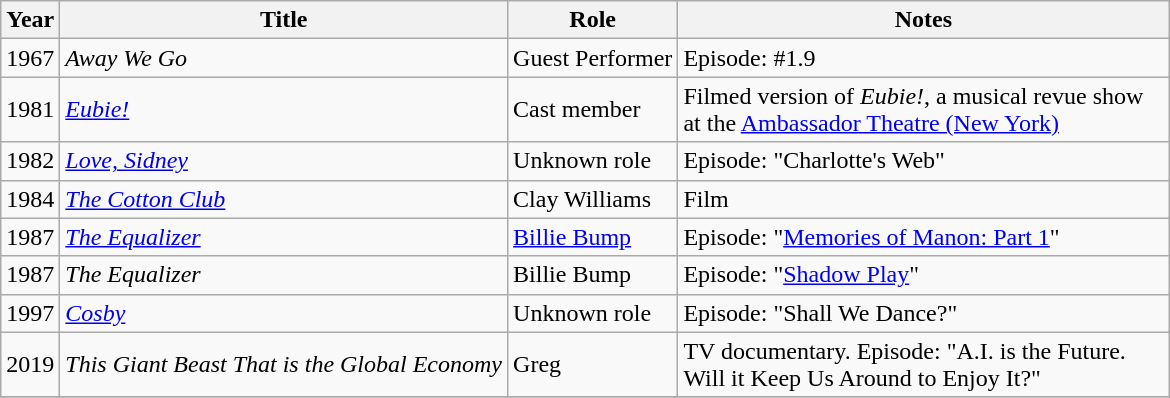<table class="wikitable sortable">
<tr>
<th>Year</th>
<th>Title</th>
<th>Role</th>
<th class="unsortable" style="width:20em;">Notes</th>
</tr>
<tr>
<td>1967</td>
<td><em>Away We Go</em></td>
<td>Guest Performer</td>
<td>Episode: #1.9</td>
</tr>
<tr>
<td>1981</td>
<td><em><a href='#'>Eubie!</a></em></td>
<td>Cast member</td>
<td>Filmed version of <em>Eubie!</em>, a musical revue show at the <a href='#'>Ambassador Theatre (New York)</a></td>
</tr>
<tr>
<td>1982</td>
<td><em><a href='#'>Love, Sidney</a></em></td>
<td>Unknown role</td>
<td>Episode: "Charlotte's Web"</td>
</tr>
<tr>
<td>1984</td>
<td><em><a href='#'>The Cotton Club</a></em></td>
<td>Clay Williams</td>
<td>Film</td>
</tr>
<tr>
<td>1987</td>
<td><em><a href='#'>The Equalizer</a></em></td>
<td><a href='#'>Billie Bump</a></td>
<td>Episode: "<a href='#'>Memories of Manon: Part 1</a>"</td>
</tr>
<tr>
<td>1987</td>
<td><em>The Equalizer</em></td>
<td>Billie Bump</td>
<td>Episode: "<a href='#'>Shadow Play</a>"</td>
</tr>
<tr>
<td>1997</td>
<td><em><a href='#'>Cosby</a></em></td>
<td>Unknown role</td>
<td>Episode: "Shall We Dance?"</td>
</tr>
<tr>
<td>2019</td>
<td><em>This Giant Beast That is the Global Economy</em></td>
<td>Greg</td>
<td>TV documentary. Episode: "A.I. is the Future. Will it Keep Us Around to Enjoy It?"</td>
</tr>
<tr>
</tr>
</table>
